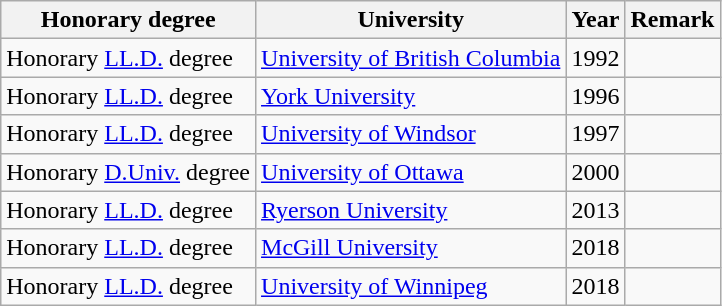<table class="wikitable">
<tr>
<th>Honorary degree</th>
<th>University</th>
<th>Year</th>
<th>Remark</th>
</tr>
<tr>
<td>Honorary <a href='#'>LL.D.</a> degree</td>
<td><a href='#'>University of British Columbia</a></td>
<td>1992</td>
<td></td>
</tr>
<tr>
<td>Honorary <a href='#'>LL.D.</a> degree</td>
<td><a href='#'>York University</a></td>
<td>1996</td>
<td></td>
</tr>
<tr>
<td>Honorary <a href='#'>LL.D.</a> degree</td>
<td><a href='#'>University of Windsor</a></td>
<td>1997</td>
<td></td>
</tr>
<tr>
<td>Honorary <a href='#'>D.Univ.</a> degree</td>
<td><a href='#'>University of Ottawa</a></td>
<td>2000</td>
<td></td>
</tr>
<tr>
<td>Honorary <a href='#'>LL.D.</a> degree</td>
<td><a href='#'>Ryerson University</a></td>
<td>2013</td>
<td></td>
</tr>
<tr>
<td>Honorary <a href='#'>LL.D.</a> degree</td>
<td><a href='#'>McGill University</a></td>
<td>2018</td>
<td></td>
</tr>
<tr>
<td>Honorary <a href='#'>LL.D.</a> degree</td>
<td><a href='#'>University of Winnipeg</a></td>
<td>2018</td>
<td></td>
</tr>
</table>
